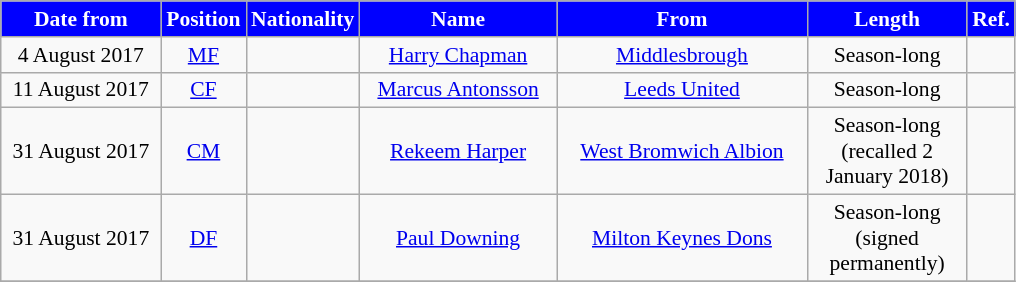<table class="wikitable"  style="text-align:center; font-size:90%; ">
<tr>
<th style="background:#0000FF; color:white; width:100px;">Date from</th>
<th style="background:#0000FF; color:white; width:50px;">Position</th>
<th style="background:#0000FF; color:white; width:50px;">Nationality</th>
<th style="background:#0000FF; color:white; width:125px;">Name</th>
<th style="background:#0000FF; color:white; width:160px;">From</th>
<th style="background:#0000FF; color:white; width:100px;">Length</th>
<th style="background:#0000FF; color:white; width:25px;">Ref.</th>
</tr>
<tr>
<td>4 August 2017</td>
<td><a href='#'>MF</a></td>
<td></td>
<td><a href='#'>Harry Chapman</a></td>
<td><a href='#'>Middlesbrough</a></td>
<td>Season-long</td>
<td></td>
</tr>
<tr>
<td>11 August 2017</td>
<td><a href='#'>CF</a></td>
<td></td>
<td><a href='#'>Marcus Antonsson</a></td>
<td><a href='#'>Leeds United</a></td>
<td>Season-long</td>
<td></td>
</tr>
<tr>
<td>31 August 2017</td>
<td><a href='#'>CM</a></td>
<td></td>
<td><a href='#'>Rekeem Harper</a></td>
<td><a href='#'>West Bromwich Albion</a></td>
<td>Season-long (recalled 2 January 2018) </td>
<td></td>
</tr>
<tr>
<td>31 August 2017</td>
<td><a href='#'>DF</a></td>
<td></td>
<td><a href='#'>Paul Downing</a></td>
<td><a href='#'>Milton Keynes Dons</a></td>
<td>Season-long (signed permanently)</td>
<td></td>
</tr>
<tr>
</tr>
</table>
